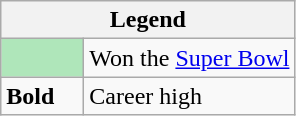<table class="wikitable mw-collapsible">
<tr>
<th colspan="2">Legend</th>
</tr>
<tr>
<td style="background:#afe6ba; width:3em;"></td>
<td>Won the <a href='#'>Super Bowl</a></td>
</tr>
<tr>
<td><strong>Bold</strong></td>
<td>Career high</td>
</tr>
</table>
